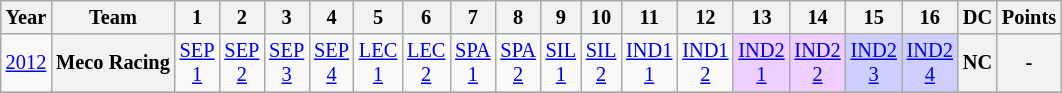<table class="wikitable" style="text-align:center; font-size:85%">
<tr>
<th>Year</th>
<th>Team</th>
<th>1</th>
<th>2</th>
<th>3</th>
<th>4</th>
<th>5</th>
<th>6</th>
<th>7</th>
<th>8</th>
<th>9</th>
<th>10</th>
<th>11</th>
<th>12</th>
<th>13</th>
<th>14</th>
<th>15</th>
<th>16</th>
<th>DC</th>
<th>Points</th>
</tr>
<tr>
<td><a href='#'>2012</a></td>
<th nowrap>Meco Racing</th>
<td><a href='#'>SEP<br>1</a></td>
<td><a href='#'>SEP<br>2</a></td>
<td><a href='#'>SEP<br>3</a></td>
<td><a href='#'>SEP<br>4</a></td>
<td><a href='#'>LEC<br>1</a></td>
<td><a href='#'>LEC<br>2</a></td>
<td><a href='#'>SPA<br>1</a></td>
<td><a href='#'>SPA<br>2</a></td>
<td><a href='#'>SIL<br>1</a></td>
<td><a href='#'>SIL<br>2</a></td>
<td><a href='#'>IND1<br>1</a></td>
<td><a href='#'>IND1<br>2</a></td>
<td style="background:#EFCFFF;"><a href='#'>IND2<br>1</a><br></td>
<td style="background:#EFCFFF;"><a href='#'>IND2<br>2</a><br></td>
<td style="background:#CFCFFF;"><a href='#'>IND2<br>3</a><br></td>
<td style="background:#CFCFFF;"><a href='#'>IND2<br>4</a><br></td>
<th>NC</th>
<th>-</th>
</tr>
<tr>
</tr>
</table>
